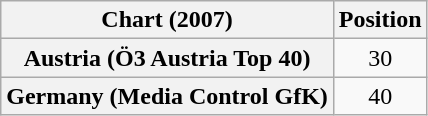<table class="wikitable sortable plainrowheaders" style="text-align:center">
<tr>
<th scope="col">Chart (2007)</th>
<th scope="col">Position</th>
</tr>
<tr>
<th scope="row">Austria (Ö3 Austria Top 40)</th>
<td>30</td>
</tr>
<tr>
<th scope="row">Germany (Media Control GfK)</th>
<td>40</td>
</tr>
</table>
